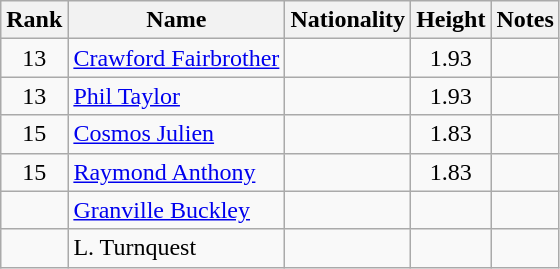<table class="wikitable sortable" style="text-align:center;">
<tr>
<th scope=col>Rank</th>
<th scope=col>Name</th>
<th scope=col>Nationality</th>
<th scope=col>Height</th>
<th scope=col>Notes</th>
</tr>
<tr>
<td>13</td>
<td style="text-align:left;"><a href='#'>Crawford Fairbrother</a></td>
<td style="text-align:left;"></td>
<td>1.93</td>
<td></td>
</tr>
<tr>
<td>13</td>
<td style="text-align:left;"><a href='#'>Phil Taylor</a></td>
<td style="text-align:left;"></td>
<td>1.93</td>
<td></td>
</tr>
<tr>
<td>15</td>
<td style="text-align:left;"><a href='#'>Cosmos Julien</a></td>
<td style="text-align:left;"></td>
<td>1.83</td>
<td></td>
</tr>
<tr>
<td>15</td>
<td style="text-align:left;"><a href='#'>Raymond Anthony</a></td>
<td style="text-align:left;"></td>
<td>1.83</td>
<td></td>
</tr>
<tr>
<td></td>
<td style="text-align:left;"><a href='#'>Granville Buckley</a></td>
<td style="text-align:left;"></td>
<td></td>
<td></td>
</tr>
<tr>
<td></td>
<td style="text-align:left;">L. Turnquest</td>
<td style="text-align:left;"></td>
<td></td>
<td></td>
</tr>
</table>
